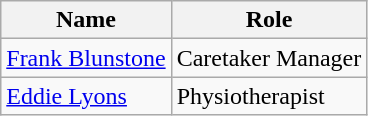<table class="wikitable">
<tr>
<th>Name</th>
<th>Role</th>
</tr>
<tr>
<td> <a href='#'>Frank Blunstone</a></td>
<td>Caretaker Manager</td>
</tr>
<tr>
<td> <a href='#'>Eddie Lyons</a></td>
<td>Physiotherapist</td>
</tr>
</table>
